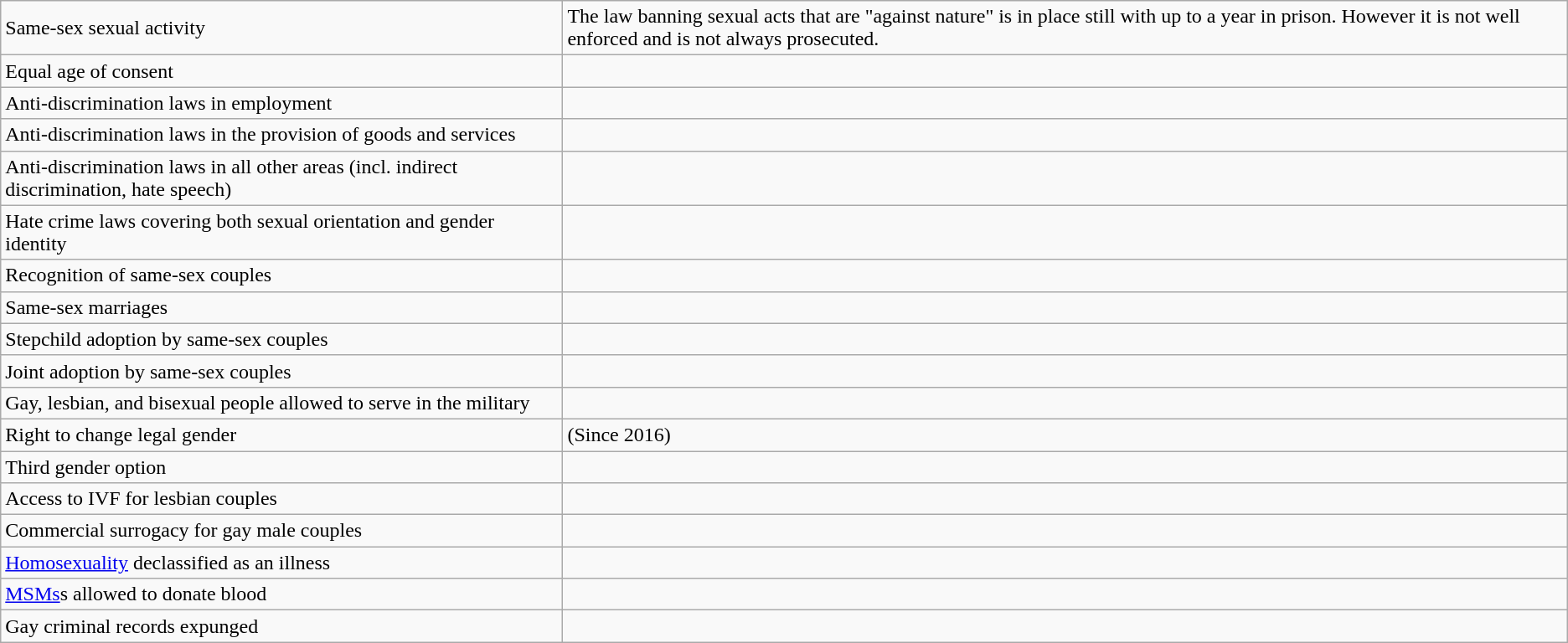<table class="wikitable">
<tr>
<td>Same-sex sexual activity</td>
<td> The law banning sexual acts that are "against nature" is in place still with up to a year in prison. However it is not well enforced and is not always prosecuted.</td>
</tr>
<tr>
<td>Equal age of consent</td>
<td></td>
</tr>
<tr>
<td>Anti-discrimination laws in employment</td>
<td></td>
</tr>
<tr>
<td>Anti-discrimination laws in the provision of goods and services</td>
<td></td>
</tr>
<tr>
<td>Anti-discrimination laws in all other areas (incl. indirect discrimination, hate speech)</td>
<td></td>
</tr>
<tr>
<td>Hate crime laws covering both sexual orientation and gender identity</td>
<td></td>
</tr>
<tr>
<td>Recognition of same-sex couples</td>
<td></td>
</tr>
<tr>
<td>Same-sex marriages</td>
<td></td>
</tr>
<tr>
<td>Stepchild adoption by same-sex couples</td>
<td></td>
</tr>
<tr>
<td>Joint adoption by same-sex couples</td>
<td></td>
</tr>
<tr>
<td>Gay, lesbian, and bisexual people allowed to serve in the military</td>
<td></td>
</tr>
<tr>
<td>Right to change legal gender</td>
<td> (Since 2016)</td>
</tr>
<tr>
<td>Third gender option</td>
<td></td>
</tr>
<tr>
<td>Access to IVF for lesbian couples</td>
<td></td>
</tr>
<tr>
<td>Commercial surrogacy for gay male couples</td>
<td></td>
</tr>
<tr>
<td><a href='#'>Homosexuality</a> declassified as an illness</td>
<td></td>
</tr>
<tr>
<td><a href='#'>MSMs</a>s allowed to donate blood</td>
<td></td>
</tr>
<tr>
<td>Gay criminal records expunged</td>
<td></td>
</tr>
</table>
